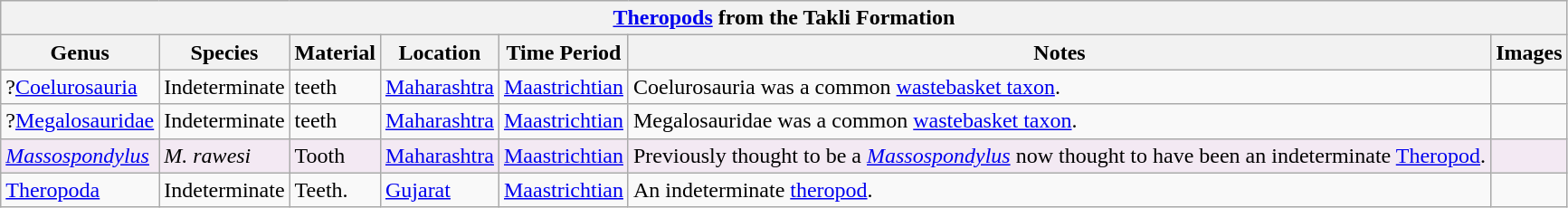<table class="wikitable" align="center">
<tr>
<th colspan="7" align="center"><strong><a href='#'>Theropods</a> from the Takli Formation</strong></th>
</tr>
<tr>
<th>Genus</th>
<th>Species</th>
<th>Material</th>
<th>Location</th>
<th>Time Period</th>
<th>Notes</th>
<th>Images</th>
</tr>
<tr>
<td>?<a href='#'>Coelurosauria</a></td>
<td>Indeterminate</td>
<td>teeth</td>
<td><a href='#'>Maharashtra</a></td>
<td><a href='#'>Maastrichtian</a></td>
<td>Coelurosauria was a common <a href='#'>wastebasket taxon</a>.</td>
<td></td>
</tr>
<tr>
<td>?<a href='#'>Megalosauridae</a></td>
<td>Indeterminate</td>
<td>teeth</td>
<td><a href='#'>Maharashtra</a></td>
<td><a href='#'>Maastrichtian</a></td>
<td>Megalosauridae was a common <a href='#'>wastebasket taxon</a>.</td>
<td></td>
</tr>
<tr>
<td style="background:#f3e9f3;"><em><a href='#'>Massospondylus</a></em></td>
<td style="background:#f3e9f3;"><em>M. rawesi</em></td>
<td style="background:#f3e9f3;">Tooth</td>
<td style="background:#f3e9f3;"><a href='#'>Maharashtra</a></td>
<td style="background:#f3e9f3;"><a href='#'>Maastrichtian</a></td>
<td style="background:#f3e9f3;">Previously thought to be a <em><a href='#'>Massospondylus</a></em> now thought to have been an indeterminate <a href='#'>Theropod</a>.</td>
<td style="background:#f3e9f3;"></td>
</tr>
<tr>
<td><a href='#'>Theropoda</a></td>
<td>Indeterminate</td>
<td>Teeth.</td>
<td><a href='#'>Gujarat</a></td>
<td><a href='#'>Maastrichtian</a></td>
<td>An indeterminate <a href='#'>theropod</a>.</td>
</tr>
</table>
